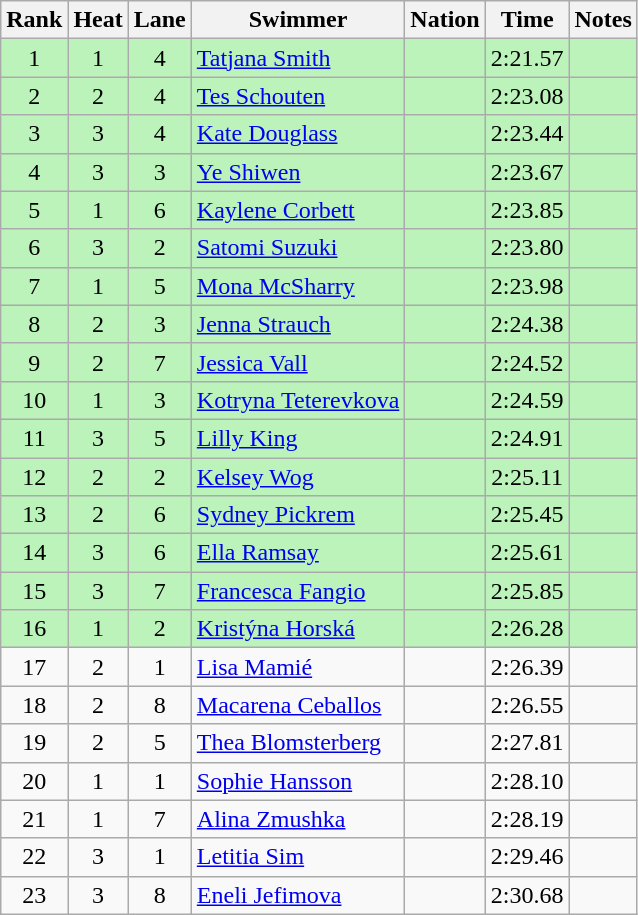<table class="wikitable sortable mw-collapsible" style="text-align:center">
<tr>
<th scope="col">Rank</th>
<th scope="col">Heat</th>
<th scope="col">Lane</th>
<th scope="col">Swimmer</th>
<th scope="col">Nation</th>
<th scope="col">Time</th>
<th scope="col">Notes</th>
</tr>
<tr bgcolor=bbf3bb>
<td>1</td>
<td>1</td>
<td>4</td>
<td align="left"><a href='#'>Tatjana Smith</a></td>
<td align="left"></td>
<td>2:21.57</td>
<td></td>
</tr>
<tr bgcolor=bbf3bb>
<td>2</td>
<td>2</td>
<td>4</td>
<td align="left"><a href='#'>Tes Schouten</a></td>
<td align=left></td>
<td>2:23.08</td>
<td></td>
</tr>
<tr bgcolor=bbf3bb>
<td>3</td>
<td>3</td>
<td>4</td>
<td align="left"><a href='#'>Kate Douglass</a></td>
<td align=left></td>
<td>2:23.44</td>
<td></td>
</tr>
<tr bgcolor=bbf3bb>
<td>4</td>
<td>3</td>
<td>3</td>
<td align="left"><a href='#'>Ye Shiwen</a></td>
<td align=left></td>
<td>2:23.67</td>
<td></td>
</tr>
<tr bgcolor=bbf3bb>
<td>5</td>
<td>1</td>
<td>6</td>
<td align="left"><a href='#'>Kaylene Corbett</a></td>
<td align=left></td>
<td>2:23.85</td>
<td></td>
</tr>
<tr bgcolor=bbf3bb>
<td>6</td>
<td>3</td>
<td>2</td>
<td align="left"><a href='#'>Satomi Suzuki</a></td>
<td align=left></td>
<td>2:23.80</td>
<td></td>
</tr>
<tr bgcolor=bbf3bb>
<td>7</td>
<td>1</td>
<td>5</td>
<td align="left"><a href='#'>Mona McSharry</a></td>
<td align="left"></td>
<td>2:23.98</td>
<td></td>
</tr>
<tr bgcolor=bbf3bb>
<td>8</td>
<td>2</td>
<td>3</td>
<td align="left"><a href='#'>Jenna Strauch</a></td>
<td align=left></td>
<td>2:24.38</td>
<td></td>
</tr>
<tr bgcolor=bbf3bb>
<td>9</td>
<td>2</td>
<td>7</td>
<td align="left"><a href='#'>Jessica Vall</a></td>
<td align=left></td>
<td>2:24.52</td>
<td></td>
</tr>
<tr bgcolor=bbf3bb>
<td>10</td>
<td>1</td>
<td>3</td>
<td align="left"><a href='#'>Kotryna Teterevkova</a></td>
<td align=left></td>
<td>2:24.59</td>
<td></td>
</tr>
<tr bgcolor=bbf3bb>
<td>11</td>
<td>3</td>
<td>5</td>
<td align="left"><a href='#'>Lilly King</a></td>
<td align=left></td>
<td>2:24.91</td>
<td></td>
</tr>
<tr bgcolor=bbf3bb>
<td>12</td>
<td>2</td>
<td>2</td>
<td align="left"><a href='#'>Kelsey Wog</a></td>
<td align="left"></td>
<td>2:25.11</td>
<td></td>
</tr>
<tr bgcolor=bbf3bb>
<td>13</td>
<td>2</td>
<td>6</td>
<td align="left"><a href='#'>Sydney Pickrem</a></td>
<td align=left></td>
<td>2:25.45</td>
<td></td>
</tr>
<tr bgcolor=bbf3bb>
<td>14</td>
<td>3</td>
<td>6</td>
<td align="left"><a href='#'>Ella Ramsay</a></td>
<td align=left></td>
<td>2:25.61</td>
<td></td>
</tr>
<tr bgcolor=bbf3bb>
<td>15</td>
<td>3</td>
<td>7</td>
<td align="left"><a href='#'>Francesca Fangio</a></td>
<td align=left></td>
<td>2:25.85</td>
<td></td>
</tr>
<tr bgcolor=bbf3bb>
<td>16</td>
<td>1</td>
<td>2</td>
<td align="left"><a href='#'>Kristýna Horská</a></td>
<td align=left></td>
<td>2:26.28</td>
<td></td>
</tr>
<tr>
<td>17</td>
<td>2</td>
<td>1</td>
<td align="left"><a href='#'>Lisa Mamié</a></td>
<td align=left></td>
<td>2:26.39</td>
<td></td>
</tr>
<tr>
<td>18</td>
<td>2</td>
<td>8</td>
<td align="left"><a href='#'>Macarena Ceballos</a></td>
<td align=left></td>
<td>2:26.55</td>
<td></td>
</tr>
<tr>
<td>19</td>
<td>2</td>
<td>5</td>
<td align="left"><a href='#'>Thea Blomsterberg</a></td>
<td align=left></td>
<td>2:27.81</td>
<td></td>
</tr>
<tr>
<td>20</td>
<td>1</td>
<td>1</td>
<td align="left"><a href='#'>Sophie Hansson</a></td>
<td align=left></td>
<td>2:28.10</td>
<td></td>
</tr>
<tr>
<td>21</td>
<td>1</td>
<td>7</td>
<td align="left"><a href='#'>Alina Zmushka</a></td>
<td align=left></td>
<td>2:28.19</td>
<td></td>
</tr>
<tr>
<td>22</td>
<td>3</td>
<td>1</td>
<td align="left"><a href='#'>Letitia Sim</a></td>
<td align=left></td>
<td>2:29.46</td>
<td></td>
</tr>
<tr>
<td>23</td>
<td>3</td>
<td>8</td>
<td align="left"><a href='#'>Eneli Jefimova</a></td>
<td align=left></td>
<td>2:30.68</td>
<td></td>
</tr>
</table>
